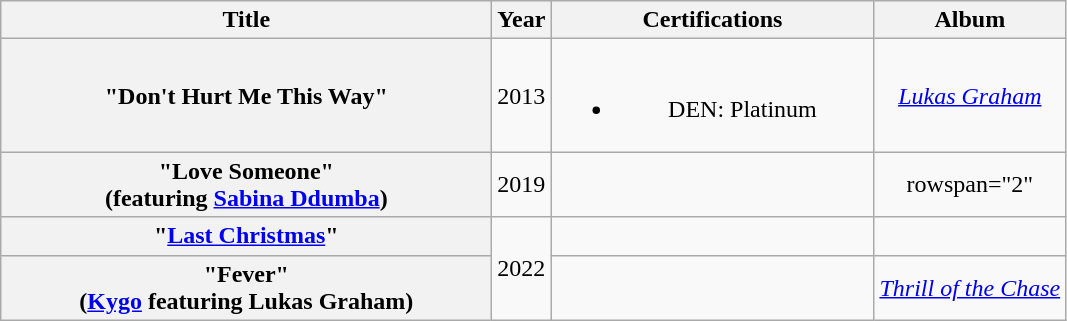<table class="wikitable plainrowheaders" style="text-align:center;">
<tr>
<th scope="col" style="width:20em;">Title</th>
<th scope="col" style="width:1em;">Year</th>
<th scope="col" style="width:13em;">Certifications</th>
<th scope="col">Album</th>
</tr>
<tr>
<th scope="row">"Don't Hurt Me This Way"</th>
<td>2013</td>
<td><br><ul><li>DEN: Platinum</li></ul></td>
<td><em><a href='#'>Lukas Graham</a></em></td>
</tr>
<tr>
<th scope="row">"Love Someone"<br><span>(featuring <a href='#'>Sabina Ddumba</a>)</span></th>
<td>2019</td>
<td></td>
<td>rowspan="2"  </td>
</tr>
<tr>
<th scope="row">"<a href='#'>Last Christmas</a>"</th>
<td rowspan="2">2022</td>
<td></td>
</tr>
<tr>
<th scope="row">"Fever"<br><span>(<a href='#'>Kygo</a> featuring Lukas Graham)</span></th>
<td></td>
<td><em><a href='#'>Thrill of the Chase</a></em></td>
</tr>
</table>
